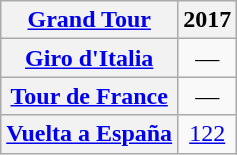<table class="wikitable plainrowheaders">
<tr>
<th scope="col"><a href='#'>Grand Tour</a></th>
<th scope="col">2017</th>
</tr>
<tr style="text-align:center;">
<th scope="row"> <a href='#'>Giro d'Italia</a></th>
<td>—</td>
</tr>
<tr style="text-align:center;">
<th scope="row"> <a href='#'>Tour de France</a></th>
<td>—</td>
</tr>
<tr style="text-align:center;">
<th scope="row"> <a href='#'>Vuelta a España</a></th>
<td><a href='#'>122</a></td>
</tr>
</table>
